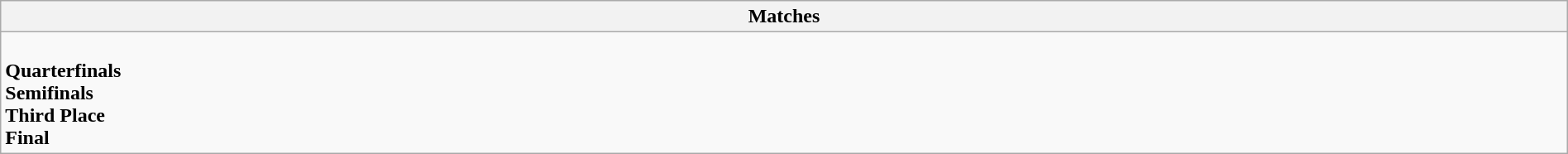<table class="wikitable collapsible collapsed" style="width:100%;">
<tr>
<th>Matches</th>
</tr>
<tr>
<td><br><strong>Quarterfinals</strong>



<br><strong>Semifinals</strong>

<br><strong>Third Place</strong>
<br><strong>Final</strong>
</td>
</tr>
</table>
